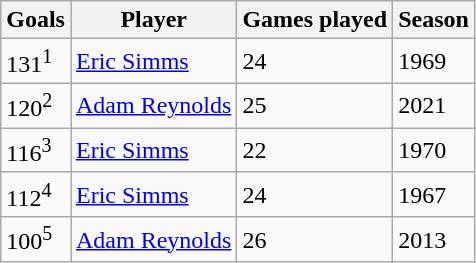<table class="wikitable" style="text-align:left">
<tr>
<th>Goals</th>
<th>Player</th>
<th>Games played</th>
<th>Season</th>
</tr>
<tr>
<td>131<sup>1</sup></td>
<td style="text-align:left;"><a href='#'>Eric Simms</a></td>
<td>24</td>
<td>1969</td>
</tr>
<tr>
<td>120<sup>2</sup></td>
<td style="text-align:left;"><a href='#'>Adam Reynolds</a></td>
<td>25</td>
<td>2021</td>
</tr>
<tr>
<td>116<sup>3</sup></td>
<td style="text-align:left;"><a href='#'>Eric Simms</a></td>
<td>22</td>
<td>1970</td>
</tr>
<tr>
<td>112<sup>4</sup></td>
<td style="text-align:left;"><a href='#'>Eric Simms</a></td>
<td>24</td>
<td>1967</td>
</tr>
<tr>
<td>100<sup>5</sup></td>
<td style="text-align:left;"><a href='#'>Adam Reynolds</a></td>
<td>26</td>
<td>2013</td>
</tr>
</table>
